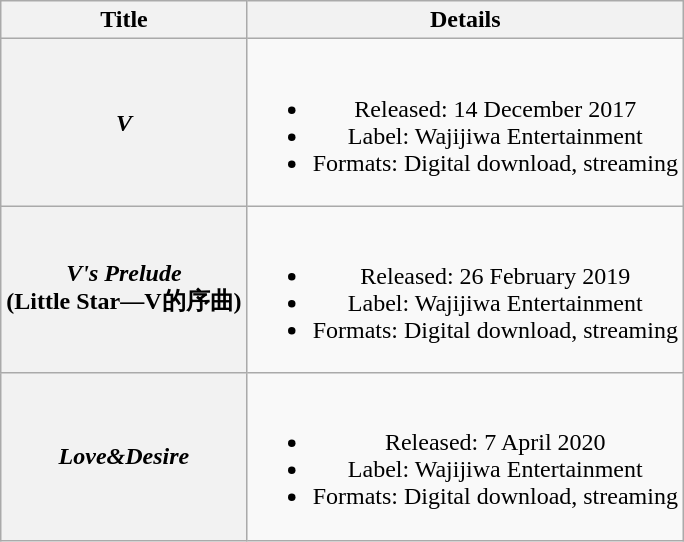<table class="wikitable plainrowheaders" style="text-align:center">
<tr>
<th scope="col">Title</th>
<th scope="col">Details</th>
</tr>
<tr>
<th scope="row"><em>V</em></th>
<td><br><ul><li>Released: 14 December 2017</li><li>Label: Wajijiwa Entertainment</li><li>Formats: Digital download, streaming</li></ul></td>
</tr>
<tr>
<th scope="row"><em>V's Prelude</em><br>(Little Star—V的序曲)</th>
<td><br><ul><li>Released: 26 February 2019</li><li>Label: Wajijiwa Entertainment</li><li>Formats: Digital download, streaming</li></ul></td>
</tr>
<tr>
<th scope="row"><em>Love&Desire</em></th>
<td><br><ul><li>Released: 7 April 2020</li><li>Label: Wajijiwa Entertainment</li><li>Formats: Digital download, streaming</li></ul></td>
</tr>
</table>
